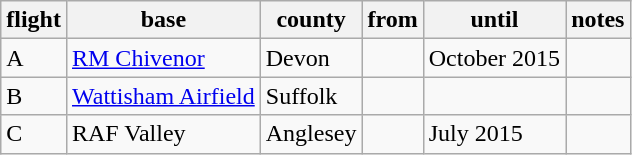<table class=wikitable>
<tr>
<th>flight</th>
<th>base</th>
<th>county</th>
<th>from</th>
<th>until</th>
<th>notes</th>
</tr>
<tr>
<td>A</td>
<td><a href='#'>RM Chivenor</a></td>
<td>Devon</td>
<td></td>
<td>October 2015</td>
<td></td>
</tr>
<tr>
<td>B</td>
<td><a href='#'>Wattisham Airfield</a></td>
<td>Suffolk</td>
<td></td>
<td></td>
<td></td>
</tr>
<tr>
<td>C</td>
<td>RAF Valley</td>
<td>Anglesey</td>
<td></td>
<td>July 2015</td>
<td></td>
</tr>
</table>
